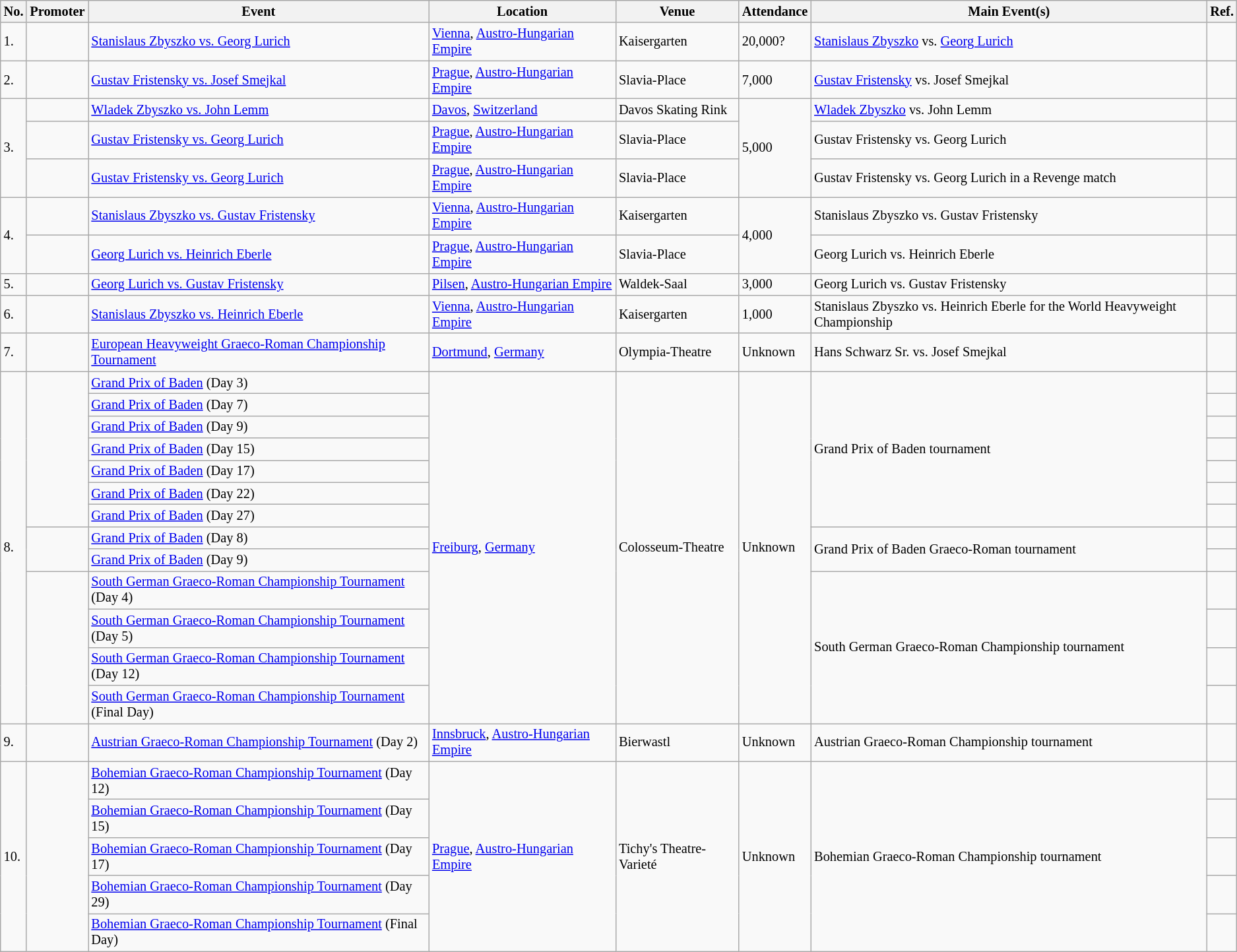<table class="wikitable sortable" style="font-size:85%;">
<tr>
<th>No.</th>
<th>Promoter</th>
<th>Event</th>
<th>Location</th>
<th>Venue</th>
<th>Attendance</th>
<th class=unsortable>Main Event(s)</th>
<th class=unsortable>Ref.</th>
</tr>
<tr>
<td>1.</td>
<td></td>
<td><a href='#'>Stanislaus Zbyszko vs. Georg Lurich</a> <br> </td>
<td><a href='#'>Vienna</a>, <a href='#'>Austro-Hungarian Empire</a></td>
<td>Kaisergarten</td>
<td>20,000?</td>
<td><a href='#'>Stanislaus Zbyszko</a> vs. <a href='#'>Georg Lurich</a></td>
<td></td>
</tr>
<tr>
<td>2.</td>
<td></td>
<td><a href='#'>Gustav Fristensky vs. Josef Smejkal</a> <br> </td>
<td><a href='#'>Prague</a>, <a href='#'>Austro-Hungarian Empire</a></td>
<td>Slavia-Place</td>
<td>7,000</td>
<td><a href='#'>Gustav Fristensky</a> vs. Josef Smejkal</td>
<td></td>
</tr>
<tr>
<td rowspan=3>3.</td>
<td></td>
<td><a href='#'>Wladek Zbyszko vs. John Lemm</a> <br> </td>
<td><a href='#'>Davos</a>, <a href='#'>Switzerland</a></td>
<td>Davos Skating Rink</td>
<td rowspan=3>5,000</td>
<td><a href='#'>Wladek Zbyszko</a> vs. John Lemm</td>
<td></td>
</tr>
<tr>
<td></td>
<td><a href='#'>Gustav Fristensky vs. Georg Lurich</a> <br> </td>
<td><a href='#'>Prague</a>, <a href='#'>Austro-Hungarian Empire</a></td>
<td>Slavia-Place</td>
<td>Gustav Fristensky vs. Georg Lurich</td>
<td></td>
</tr>
<tr>
<td></td>
<td><a href='#'>Gustav Fristensky vs. Georg Lurich</a> <br> </td>
<td><a href='#'>Prague</a>, <a href='#'>Austro-Hungarian Empire</a></td>
<td>Slavia-Place</td>
<td>Gustav Fristensky vs. Georg Lurich in a Revenge match</td>
<td></td>
</tr>
<tr>
<td rowspan=2>4.</td>
<td></td>
<td><a href='#'>Stanislaus Zbyszko vs. Gustav Fristensky</a> <br> </td>
<td><a href='#'>Vienna</a>, <a href='#'>Austro-Hungarian Empire</a></td>
<td>Kaisergarten</td>
<td rowspan=2>4,000</td>
<td>Stanislaus Zbyszko vs. Gustav Fristensky</td>
<td></td>
</tr>
<tr>
<td></td>
<td><a href='#'>Georg Lurich vs. Heinrich Eberle</a> <br> </td>
<td><a href='#'>Prague</a>, <a href='#'>Austro-Hungarian Empire</a></td>
<td>Slavia-Place</td>
<td>Georg Lurich vs. Heinrich Eberle</td>
<td></td>
</tr>
<tr>
<td>5.</td>
<td></td>
<td><a href='#'>Georg Lurich vs. Gustav Fristensky</a> <br> </td>
<td><a href='#'>Pilsen</a>, <a href='#'>Austro-Hungarian Empire</a></td>
<td>Waldek-Saal</td>
<td>3,000</td>
<td>Georg Lurich vs. Gustav Fristensky</td>
<td></td>
</tr>
<tr>
<td>6.</td>
<td></td>
<td><a href='#'>Stanislaus Zbyszko vs. Heinrich Eberle</a> <br> </td>
<td><a href='#'>Vienna</a>, <a href='#'>Austro-Hungarian Empire</a></td>
<td>Kaisergarten</td>
<td>1,000</td>
<td>Stanislaus Zbyszko vs. Heinrich Eberle for the World Heavyweight Championship</td>
<td></td>
</tr>
<tr>
<td>7.</td>
<td></td>
<td><a href='#'>European Heavyweight Graeco-Roman Championship Tournament</a> <br> </td>
<td><a href='#'>Dortmund</a>, <a href='#'>Germany</a></td>
<td>Olympia-Theatre</td>
<td>Unknown</td>
<td>Hans Schwarz Sr. vs. Josef Smejkal</td>
<td></td>
</tr>
<tr>
<td rowspan=13>8.</td>
<td rowspan=7></td>
<td><a href='#'>Grand Prix of Baden</a> (Day 3) <br> </td>
<td rowspan=13><a href='#'>Freiburg</a>, <a href='#'>Germany</a></td>
<td rowspan=13>Colosseum-Theatre</td>
<td rowspan=13>Unknown</td>
<td rowspan=7>Grand Prix of Baden tournament</td>
<td></td>
</tr>
<tr>
<td><a href='#'>Grand Prix of Baden</a> (Day 7) <br> </td>
<td></td>
</tr>
<tr>
<td><a href='#'>Grand Prix of Baden</a> (Day 9) <br> </td>
<td></td>
</tr>
<tr>
<td><a href='#'>Grand Prix of Baden</a> (Day 15) <br> </td>
<td></td>
</tr>
<tr>
<td><a href='#'>Grand Prix of Baden</a> (Day 17) <br> </td>
<td></td>
</tr>
<tr>
<td><a href='#'>Grand Prix of Baden</a> (Day 22) <br> </td>
<td></td>
</tr>
<tr>
<td><a href='#'>Grand Prix of Baden</a> (Day 27) <br> </td>
<td></td>
</tr>
<tr>
<td rowspan=2></td>
<td><a href='#'>Grand Prix of Baden</a> (Day 8) <br> </td>
<td rowspan=2>Grand Prix of Baden Graeco-Roman tournament</td>
<td></td>
</tr>
<tr>
<td><a href='#'>Grand Prix of Baden</a> (Day 9) <br> </td>
<td></td>
</tr>
<tr>
<td rowspan=4></td>
<td><a href='#'>South German Graeco-Roman Championship Tournament</a> (Day 4) <br> </td>
<td rowspan=4>South German Graeco-Roman Championship tournament</td>
<td></td>
</tr>
<tr>
<td><a href='#'>South German Graeco-Roman Championship Tournament</a> (Day 5) <br> </td>
<td></td>
</tr>
<tr>
<td><a href='#'>South German Graeco-Roman Championship Tournament</a> (Day 12) <br> </td>
<td></td>
</tr>
<tr>
<td><a href='#'>South German Graeco-Roman Championship Tournament</a> (Final Day) <br> </td>
<td></td>
</tr>
<tr>
<td>9.</td>
<td></td>
<td><a href='#'>Austrian Graeco-Roman Championship Tournament</a> (Day 2) <br> </td>
<td><a href='#'>Innsbruck</a>, <a href='#'>Austro-Hungarian Empire</a></td>
<td>Bierwastl</td>
<td>Unknown</td>
<td>Austrian Graeco-Roman Championship tournament</td>
<td></td>
</tr>
<tr>
<td rowspan=5>10.</td>
<td rowspan=5></td>
<td><a href='#'>Bohemian Graeco-Roman Championship Tournament</a> (Day 12) <br> </td>
<td rowspan=5><a href='#'>Prague</a>, <a href='#'>Austro-Hungarian Empire</a></td>
<td rowspan=5>Tichy's Theatre-Varieté</td>
<td rowspan=5>Unknown</td>
<td rowspan=5>Bohemian Graeco-Roman Championship tournament</td>
<td></td>
</tr>
<tr>
<td><a href='#'>Bohemian Graeco-Roman Championship Tournament</a> (Day 15) <br> </td>
<td></td>
</tr>
<tr>
<td><a href='#'>Bohemian Graeco-Roman Championship Tournament</a> (Day 17) <br> </td>
<td></td>
</tr>
<tr>
<td><a href='#'>Bohemian Graeco-Roman Championship Tournament</a> (Day 29) <br> </td>
<td></td>
</tr>
<tr>
<td><a href='#'>Bohemian Graeco-Roman Championship Tournament</a> (Final Day) <br> </td>
<td></td>
</tr>
</table>
